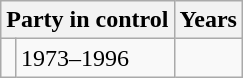<table class="wikitable">
<tr>
<th colspan="2">Party in control</th>
<th>Years</th>
</tr>
<tr>
<td></td>
<td>1973–1996</td>
</tr>
</table>
